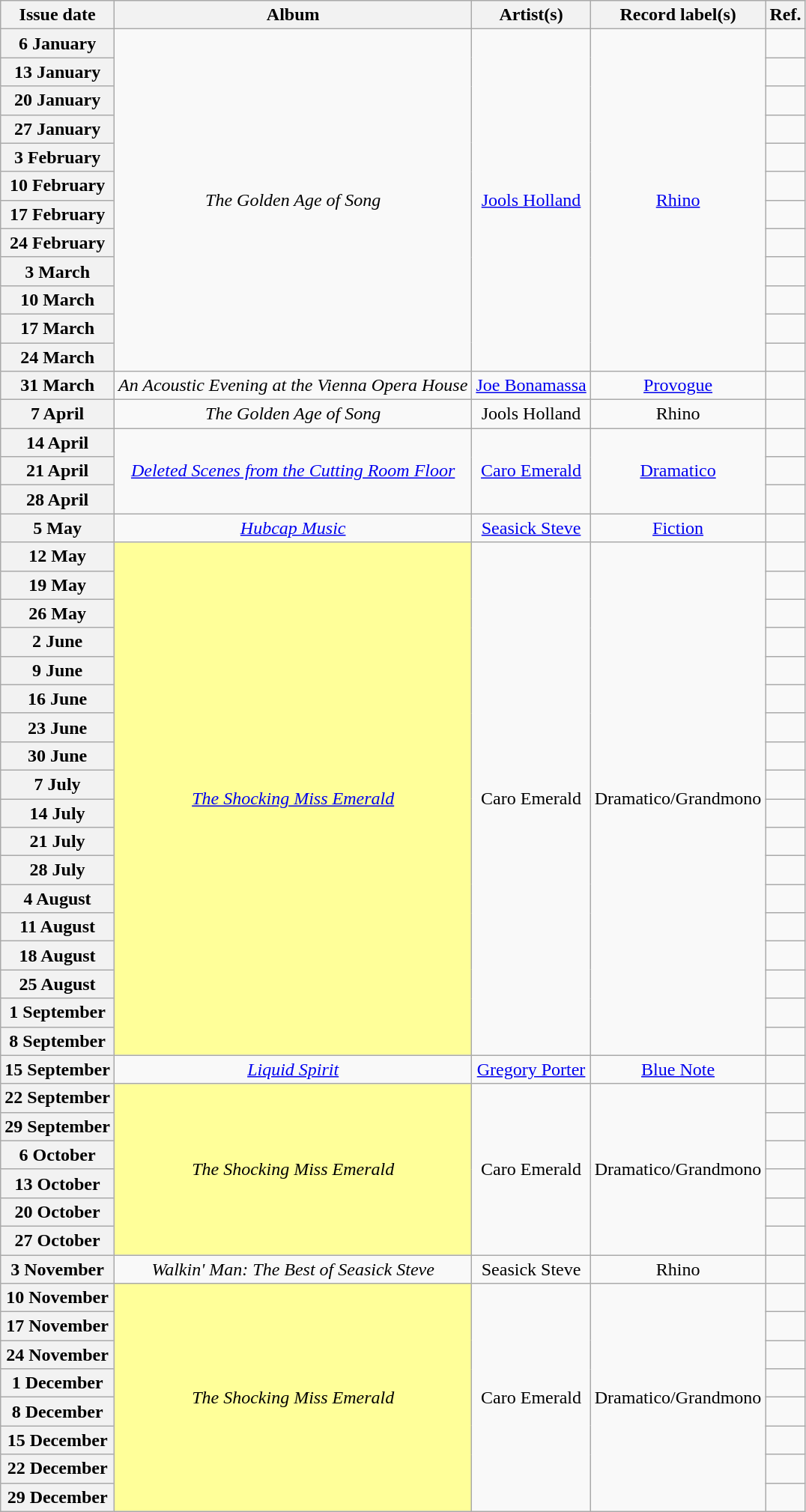<table class="wikitable plainrowheaders" style="text-align:center">
<tr>
<th scope="col">Issue date</th>
<th scope="col">Album</th>
<th scope="col">Artist(s)</th>
<th scope="col">Record label(s)</th>
<th scope="col">Ref.</th>
</tr>
<tr>
<th scope="row">6 January</th>
<td rowspan="12"><em>The Golden Age of Song</em></td>
<td rowspan="12"><a href='#'>Jools Holland</a></td>
<td rowspan="12"><a href='#'>Rhino</a></td>
<td></td>
</tr>
<tr>
<th scope="row">13 January</th>
<td></td>
</tr>
<tr>
<th scope="row">20 January</th>
<td></td>
</tr>
<tr>
<th scope="row">27 January</th>
<td></td>
</tr>
<tr>
<th scope="row">3 February</th>
<td></td>
</tr>
<tr>
<th scope="row">10 February</th>
<td></td>
</tr>
<tr>
<th scope="row">17 February</th>
<td></td>
</tr>
<tr>
<th scope="row">24 February</th>
<td></td>
</tr>
<tr>
<th scope="row">3 March</th>
<td></td>
</tr>
<tr>
<th scope="row">10 March</th>
<td></td>
</tr>
<tr>
<th scope="row">17 March</th>
<td></td>
</tr>
<tr>
<th scope="row">24 March</th>
<td></td>
</tr>
<tr>
<th scope="row">31 March</th>
<td><em>An Acoustic Evening at the Vienna Opera House</em></td>
<td><a href='#'>Joe Bonamassa</a></td>
<td><a href='#'>Provogue</a></td>
<td></td>
</tr>
<tr>
<th scope="row">7 April</th>
<td><em>The Golden Age of Song</em></td>
<td>Jools Holland</td>
<td>Rhino</td>
<td></td>
</tr>
<tr>
<th scope="row">14 April</th>
<td rowspan="3"><em><a href='#'>Deleted Scenes from the Cutting Room Floor</a></em></td>
<td rowspan="3"><a href='#'>Caro Emerald</a></td>
<td rowspan="3"><a href='#'>Dramatico</a></td>
<td></td>
</tr>
<tr>
<th scope="row">21 April</th>
<td></td>
</tr>
<tr>
<th scope="row">28 April</th>
<td></td>
</tr>
<tr>
<th scope="row">5 May</th>
<td><em><a href='#'>Hubcap Music</a></em></td>
<td><a href='#'>Seasick Steve</a></td>
<td><a href='#'>Fiction</a></td>
<td></td>
</tr>
<tr>
<th scope="row">12 May</th>
<td rowspan="18" style="background-color:#FFFF99"><em><a href='#'>The Shocking Miss Emerald</a></em> </td>
<td rowspan="18">Caro Emerald</td>
<td rowspan="18">Dramatico/Grandmono</td>
<td></td>
</tr>
<tr>
<th scope="row">19 May</th>
<td></td>
</tr>
<tr>
<th scope="row">26 May</th>
<td></td>
</tr>
<tr>
<th scope="row">2 June</th>
<td></td>
</tr>
<tr>
<th scope="row">9 June</th>
<td></td>
</tr>
<tr>
<th scope="row">16 June</th>
<td></td>
</tr>
<tr>
<th scope="row">23 June</th>
<td></td>
</tr>
<tr>
<th scope="row">30 June</th>
<td></td>
</tr>
<tr>
<th scope="row">7 July</th>
<td></td>
</tr>
<tr>
<th scope="row">14 July</th>
<td></td>
</tr>
<tr>
<th scope="row">21 July</th>
<td></td>
</tr>
<tr>
<th scope="row">28 July</th>
<td></td>
</tr>
<tr>
<th scope="row">4 August</th>
<td></td>
</tr>
<tr>
<th scope="row">11 August</th>
<td></td>
</tr>
<tr>
<th scope="row">18 August</th>
<td></td>
</tr>
<tr>
<th scope="row">25 August</th>
<td></td>
</tr>
<tr>
<th scope="row">1 September</th>
<td></td>
</tr>
<tr>
<th scope="row">8 September</th>
<td></td>
</tr>
<tr>
<th scope="row">15 September</th>
<td><em><a href='#'>Liquid Spirit</a></em></td>
<td><a href='#'>Gregory Porter</a></td>
<td><a href='#'>Blue Note</a></td>
<td></td>
</tr>
<tr>
<th scope="row">22 September</th>
<td rowspan="6" style="background-color:#FFFF99"><em>The Shocking Miss Emerald</em> </td>
<td rowspan="6">Caro Emerald</td>
<td rowspan="6">Dramatico/Grandmono</td>
<td></td>
</tr>
<tr>
<th scope="row">29 September</th>
<td></td>
</tr>
<tr>
<th scope="row">6 October</th>
<td></td>
</tr>
<tr>
<th scope="row">13 October</th>
<td></td>
</tr>
<tr>
<th scope="row">20 October</th>
<td></td>
</tr>
<tr>
<th scope="row">27 October</th>
<td></td>
</tr>
<tr>
<th scope="row">3 November</th>
<td><em>Walkin' Man: The Best of Seasick Steve</em></td>
<td>Seasick Steve</td>
<td>Rhino</td>
<td></td>
</tr>
<tr>
<th scope="row">10 November</th>
<td rowspan="8" style="background-color:#FFFF99"><em>The Shocking Miss Emerald</em> </td>
<td rowspan="8">Caro Emerald</td>
<td rowspan="8">Dramatico/Grandmono</td>
<td></td>
</tr>
<tr>
<th scope="row">17 November</th>
<td></td>
</tr>
<tr>
<th scope="row">24 November</th>
<td></td>
</tr>
<tr>
<th scope="row">1 December</th>
<td></td>
</tr>
<tr>
<th scope="row">8 December</th>
<td></td>
</tr>
<tr>
<th scope="row">15 December</th>
<td></td>
</tr>
<tr>
<th scope="row">22 December</th>
<td></td>
</tr>
<tr>
<th scope="row">29 December</th>
<td></td>
</tr>
</table>
